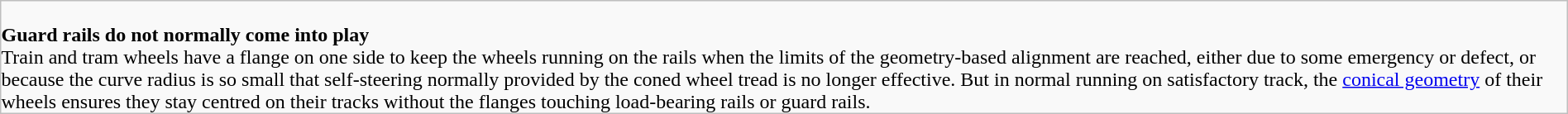<table cellspacing="0" cellpadding="0" style="margin:0 0 1em; width:40% background:white;">
<tr>
<td style="width:50%; vertical-align:top; border:1px solid #BFBFBF; background:#F9F9F9;"><br><div>
<strong>Guard rails do not normally come into play</strong><br>Train and tram wheels have a flange on one side to keep the wheels running on the rails when the limits of the geometry-based alignment are reached, either due to some emergency or defect, or because the curve radius is so small that self-steering normally provided by the coned wheel tread is no longer effective. But in normal running on satisfactory track, the <a href='#'>conical geometry</a> of their wheels ensures they stay centred on their tracks without the flanges touching load-bearing rails or guard rails.
</div></td>
</tr>
</table>
